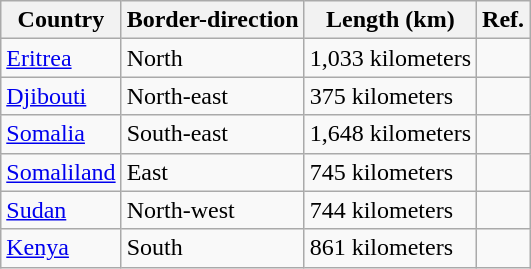<table class="wikitable">
<tr>
<th>Country</th>
<th>Border-direction</th>
<th>Length (km)</th>
<th>Ref.</th>
</tr>
<tr>
<td><a href='#'>Eritrea</a></td>
<td>North</td>
<td>1,033 kilometers</td>
<td></td>
</tr>
<tr>
<td><a href='#'>Djibouti</a></td>
<td>North-east</td>
<td>375 kilometers</td>
<td></td>
</tr>
<tr>
<td><a href='#'>Somalia</a></td>
<td>South-east</td>
<td>1,648 kilometers</td>
<td></td>
</tr>
<tr>
<td><a href='#'>Somaliland</a></td>
<td>East</td>
<td>745 kilometers</td>
<td></td>
</tr>
<tr>
<td><a href='#'>Sudan</a></td>
<td>North-west</td>
<td>744 kilometers</td>
<td></td>
</tr>
<tr>
<td><a href='#'>Kenya</a></td>
<td>South</td>
<td>861 kilometers</td>
<td></td>
</tr>
</table>
